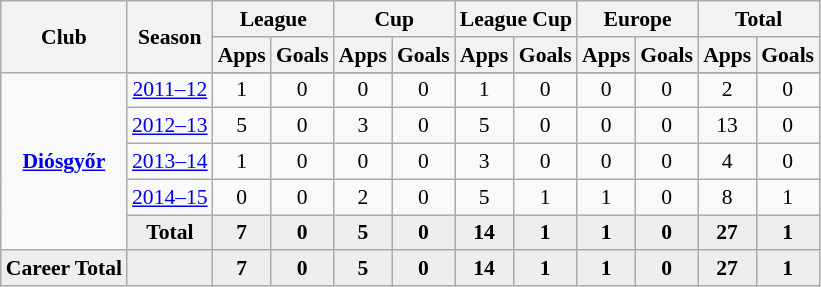<table class="wikitable" style="font-size:90%; text-align: center;">
<tr>
<th rowspan="2">Club</th>
<th rowspan="2">Season</th>
<th colspan="2">League</th>
<th colspan="2">Cup</th>
<th colspan="2">League Cup</th>
<th colspan="2">Europe</th>
<th colspan="2">Total</th>
</tr>
<tr>
<th>Apps</th>
<th>Goals</th>
<th>Apps</th>
<th>Goals</th>
<th>Apps</th>
<th>Goals</th>
<th>Apps</th>
<th>Goals</th>
<th>Apps</th>
<th>Goals</th>
</tr>
<tr ||-||-||-|->
<td rowspan="6" valign="center"><strong><a href='#'>Diósgyőr</a></strong></td>
</tr>
<tr>
<td><a href='#'>2011–12</a></td>
<td>1</td>
<td>0</td>
<td>0</td>
<td>0</td>
<td>1</td>
<td>0</td>
<td>0</td>
<td>0</td>
<td>2</td>
<td>0</td>
</tr>
<tr>
<td><a href='#'>2012–13</a></td>
<td>5</td>
<td>0</td>
<td>3</td>
<td>0</td>
<td>5</td>
<td>0</td>
<td>0</td>
<td>0</td>
<td>13</td>
<td>0</td>
</tr>
<tr>
<td><a href='#'>2013–14</a></td>
<td>1</td>
<td>0</td>
<td>0</td>
<td>0</td>
<td>3</td>
<td>0</td>
<td>0</td>
<td>0</td>
<td>4</td>
<td>0</td>
</tr>
<tr>
<td><a href='#'>2014–15</a></td>
<td>0</td>
<td>0</td>
<td>2</td>
<td>0</td>
<td>5</td>
<td>1</td>
<td>1</td>
<td>0</td>
<td>8</td>
<td>1</td>
</tr>
<tr style="font-weight:bold; background-color:#eeeeee;">
<td>Total</td>
<td>7</td>
<td>0</td>
<td>5</td>
<td>0</td>
<td>14</td>
<td>1</td>
<td>1</td>
<td>0</td>
<td>27</td>
<td>1</td>
</tr>
<tr style="font-weight:bold; background-color:#eeeeee;">
<td rowspan="1" valign="top"><strong>Career Total</strong></td>
<td></td>
<td><strong>7</strong></td>
<td><strong>0</strong></td>
<td><strong>5</strong></td>
<td><strong>0</strong></td>
<td><strong>14</strong></td>
<td><strong>1</strong></td>
<td><strong>1</strong></td>
<td><strong>0</strong></td>
<td><strong>27</strong></td>
<td><strong>1</strong></td>
</tr>
</table>
